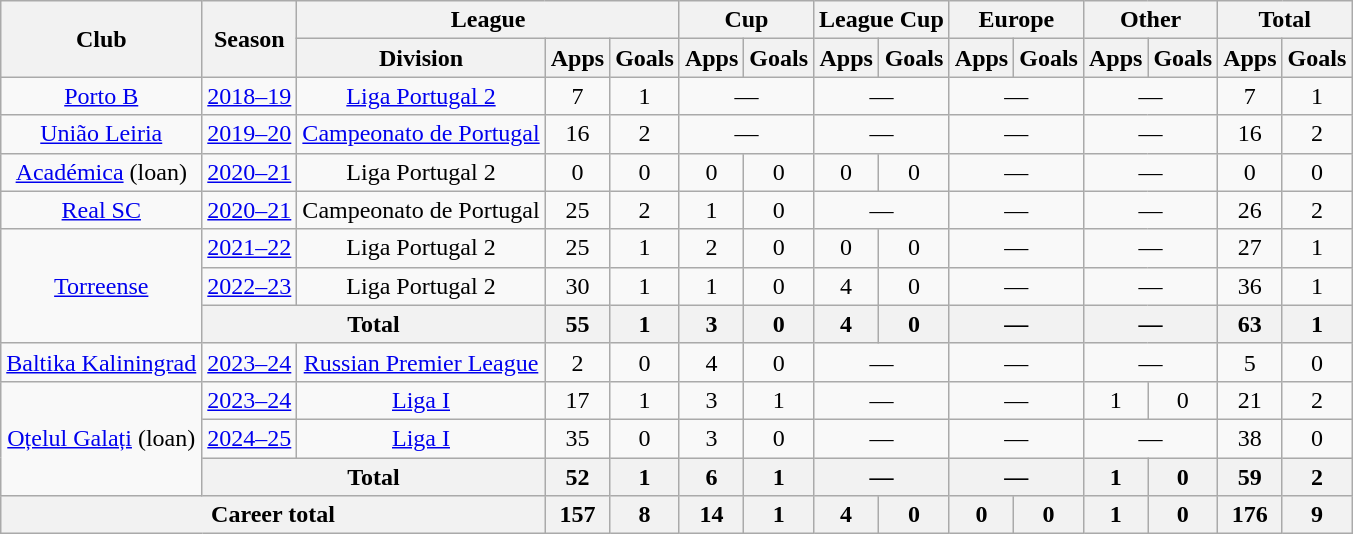<table class="wikitable" style="text-align:center">
<tr>
<th rowspan=2>Club</th>
<th rowspan=2>Season</th>
<th colspan=3>League</th>
<th colspan=2>Cup</th>
<th colspan=2>League Cup</th>
<th colspan=2>Europe</th>
<th colspan=2>Other</th>
<th colspan=2>Total</th>
</tr>
<tr>
<th>Division</th>
<th>Apps</th>
<th>Goals</th>
<th>Apps</th>
<th>Goals</th>
<th>Apps</th>
<th>Goals</th>
<th>Apps</th>
<th>Goals</th>
<th>Apps</th>
<th>Goals</th>
<th>Apps</th>
<th>Goals</th>
</tr>
<tr>
<td><a href='#'>Porto B</a></td>
<td><a href='#'>2018–19</a></td>
<td><a href='#'>Liga Portugal 2</a></td>
<td>7</td>
<td>1</td>
<td colspan="2">—</td>
<td colspan="2">—</td>
<td colspan="2">—</td>
<td colspan="2">—</td>
<td>7</td>
<td>1</td>
</tr>
<tr>
<td><a href='#'>União Leiria</a></td>
<td><a href='#'>2019–20</a></td>
<td><a href='#'>Campeonato de Portugal</a></td>
<td>16</td>
<td>2</td>
<td colspan="2">—</td>
<td colspan="2">—</td>
<td colspan="2">—</td>
<td colspan="2">—</td>
<td>16</td>
<td>2</td>
</tr>
<tr>
<td><a href='#'>Académica</a> (loan)</td>
<td><a href='#'>2020–21</a></td>
<td>Liga Portugal 2</td>
<td>0</td>
<td>0</td>
<td>0</td>
<td>0</td>
<td>0</td>
<td>0</td>
<td colspan="2">—</td>
<td colspan="2">—</td>
<td>0</td>
<td>0</td>
</tr>
<tr>
<td><a href='#'>Real SC</a></td>
<td><a href='#'>2020–21</a></td>
<td>Campeonato de Portugal</td>
<td>25</td>
<td>2</td>
<td>1</td>
<td>0</td>
<td colspan="2">—</td>
<td colspan="2">—</td>
<td colspan="2">—</td>
<td>26</td>
<td>2</td>
</tr>
<tr>
<td rowspan="3"><a href='#'>Torreense</a></td>
<td><a href='#'>2021–22</a></td>
<td>Liga Portugal 2</td>
<td>25</td>
<td>1</td>
<td>2</td>
<td>0</td>
<td>0</td>
<td>0</td>
<td colspan="2">—</td>
<td colspan="2">—</td>
<td>27</td>
<td>1</td>
</tr>
<tr>
<td><a href='#'>2022–23</a></td>
<td>Liga Portugal 2</td>
<td>30</td>
<td>1</td>
<td>1</td>
<td>0</td>
<td>4</td>
<td>0</td>
<td colspan="2">—</td>
<td colspan="2">—</td>
<td>36</td>
<td>1</td>
</tr>
<tr>
<th colspan="2">Total</th>
<th>55</th>
<th>1</th>
<th>3</th>
<th>0</th>
<th>4</th>
<th>0</th>
<th colspan="2">—</th>
<th colspan="2">—</th>
<th>63</th>
<th>1</th>
</tr>
<tr>
<td><a href='#'>Baltika Kaliningrad</a></td>
<td><a href='#'>2023–24</a></td>
<td><a href='#'>Russian Premier League</a></td>
<td>2</td>
<td>0</td>
<td>4</td>
<td>0</td>
<td colspan="2">—</td>
<td colspan="2">—</td>
<td colspan="2">—</td>
<td>5</td>
<td>0</td>
</tr>
<tr>
<td rowspan="3"><a href='#'>Oțelul Galați</a> (loan)</td>
<td><a href='#'>2023–24</a></td>
<td><a href='#'>Liga I</a></td>
<td>17</td>
<td>1</td>
<td>3</td>
<td>1</td>
<td colspan="2">—</td>
<td colspan="2">—</td>
<td>1</td>
<td>0</td>
<td>21</td>
<td>2</td>
</tr>
<tr>
<td><a href='#'>2024–25</a></td>
<td><a href='#'>Liga I</a></td>
<td>35</td>
<td>0</td>
<td>3</td>
<td>0</td>
<td colspan="2">—</td>
<td colspan="2">—</td>
<td colspan="2">—</td>
<td>38</td>
<td>0</td>
</tr>
<tr>
<th colspan="2">Total</th>
<th>52</th>
<th>1</th>
<th>6</th>
<th>1</th>
<th colspan="2">—</th>
<th colspan="2">—</th>
<th>1</th>
<th>0</th>
<th>59</th>
<th>2</th>
</tr>
<tr>
<th colspan="3">Career total</th>
<th>157</th>
<th>8</th>
<th>14</th>
<th>1</th>
<th>4</th>
<th>0</th>
<th>0</th>
<th>0</th>
<th>1</th>
<th>0</th>
<th>176</th>
<th>9</th>
</tr>
</table>
